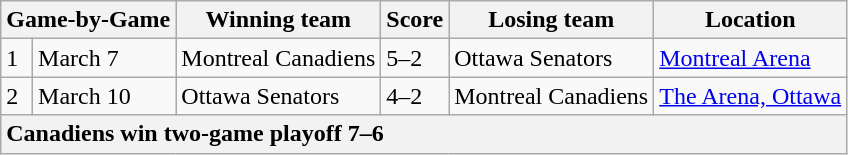<table class="wikitable">
<tr>
<th colspan=2>Game-by-Game</th>
<th>Winning team</th>
<th>Score</th>
<th>Losing team</th>
<th>Location</th>
</tr>
<tr>
<td>1</td>
<td>March 7</td>
<td>Montreal Canadiens</td>
<td>5–2</td>
<td>Ottawa Senators</td>
<td><a href='#'>Montreal Arena</a></td>
</tr>
<tr>
<td>2</td>
<td>March 10</td>
<td>Ottawa Senators</td>
<td>4–2</td>
<td>Montreal Canadiens</td>
<td><a href='#'>The Arena, Ottawa</a></td>
</tr>
<tr>
<th colspan=7 style="text-align:left;">Canadiens win two-game playoff 7–6</th>
</tr>
</table>
